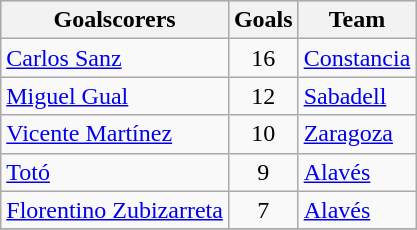<table class="wikitable sortable" class="wikitable">
<tr style="background:#ccc; text-align:center;">
<th>Goalscorers</th>
<th>Goals</th>
<th>Team</th>
</tr>
<tr>
<td> <a href='#'>Carlos Sanz</a></td>
<td style="text-align:center;">16</td>
<td><a href='#'>Constancia</a></td>
</tr>
<tr>
<td> <a href='#'>Miguel Gual</a></td>
<td style="text-align:center;">12</td>
<td><a href='#'>Sabadell</a></td>
</tr>
<tr>
<td> <a href='#'>Vicente Martínez</a></td>
<td style="text-align:center;">10</td>
<td><a href='#'>Zaragoza</a></td>
</tr>
<tr>
<td> <a href='#'>Totó</a></td>
<td style="text-align:center;">9</td>
<td><a href='#'>Alavés</a></td>
</tr>
<tr>
<td> <a href='#'>Florentino Zubizarreta</a></td>
<td style="text-align:center;">7</td>
<td><a href='#'>Alavés</a></td>
</tr>
<tr>
</tr>
</table>
